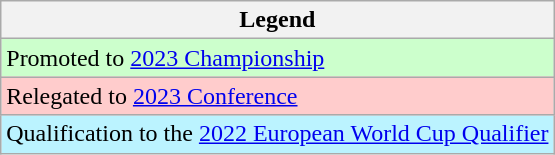<table class="wikitable">
<tr>
<th>Legend</th>
</tr>
<tr bgcolor="ccffcc">
<td>Promoted to <a href='#'>2023 Championship</a></td>
</tr>
<tr bgcolor="ffcccc">
<td>Relegated to <a href='#'>2023 Conference</a></td>
</tr>
<tr bgcolor="BBF3FF">
<td>Qualification to the <a href='#'>2022 European World Cup Qualifier</a></td>
</tr>
</table>
